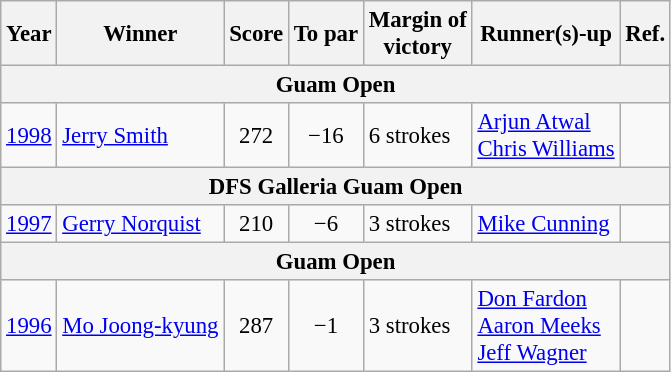<table class="wikitable" style="font-size:95%">
<tr>
<th>Year</th>
<th>Winner</th>
<th>Score</th>
<th>To par</th>
<th>Margin of<br>victory</th>
<th>Runner(s)-up</th>
<th>Ref.</th>
</tr>
<tr>
<th colspan=9>Guam Open</th>
</tr>
<tr>
<td><a href='#'>1998</a></td>
<td> <a href='#'>Jerry Smith</a></td>
<td align=center>272</td>
<td align=center>−16</td>
<td>6 strokes</td>
<td> <a href='#'>Arjun Atwal</a><br> <a href='#'>Chris Williams</a></td>
<td></td>
</tr>
<tr>
<th colspan=9>DFS Galleria Guam Open</th>
</tr>
<tr>
<td><a href='#'>1997</a></td>
<td> <a href='#'>Gerry Norquist</a></td>
<td align=center>210</td>
<td align=center>−6</td>
<td>3 strokes</td>
<td> <a href='#'>Mike Cunning</a></td>
<td></td>
</tr>
<tr>
<th colspan=9>Guam Open</th>
</tr>
<tr>
<td><a href='#'>1996</a></td>
<td> <a href='#'>Mo Joong-kyung</a></td>
<td align=center>287</td>
<td align=center>−1</td>
<td>3 strokes</td>
<td> <a href='#'>Don Fardon</a><br> <a href='#'>Aaron Meeks</a><br> <a href='#'>Jeff Wagner</a></td>
<td></td>
</tr>
</table>
